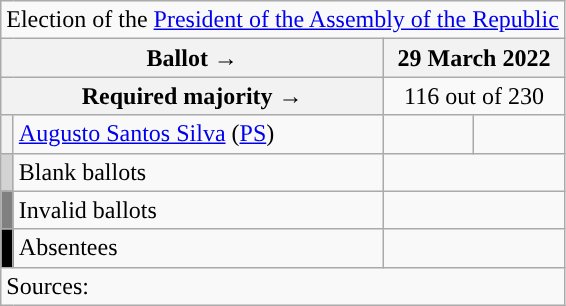<table class="wikitable" style="text-align:center;">
<tr>
<td colspan="4" align="center">Election of the <a href='#'>President of the Assembly of the Republic</a></td>
</tr>
<tr>
<th colspan="2" width="225px">Ballot →</th>
<th colspan="2">29 March 2022</th>
</tr>
<tr>
<th colspan="2">Required majority →</th>
<td colspan="2">116 out of 230</td>
</tr>
<tr>
<th width="1px" style="background:"></th>
<td align="left"><a href='#'>Augusto Santos Silva</a> (<a href='#'>PS</a>)</td>
<td></td>
<td></td>
</tr>
<tr>
<th style="background:lightgray;"></th>
<td align="left">Blank ballots</td>
<td colspan="2"></td>
</tr>
<tr>
<th style="background:gray;"></th>
<td align="left">Invalid ballots</td>
<td colspan="2"></td>
</tr>
<tr>
<th style="background:black;"></th>
<td align="left">Absentees</td>
<td colspan="2"></td>
</tr>
<tr>
<td align="left" colspan="4">Sources: </td>
</tr>
</table>
